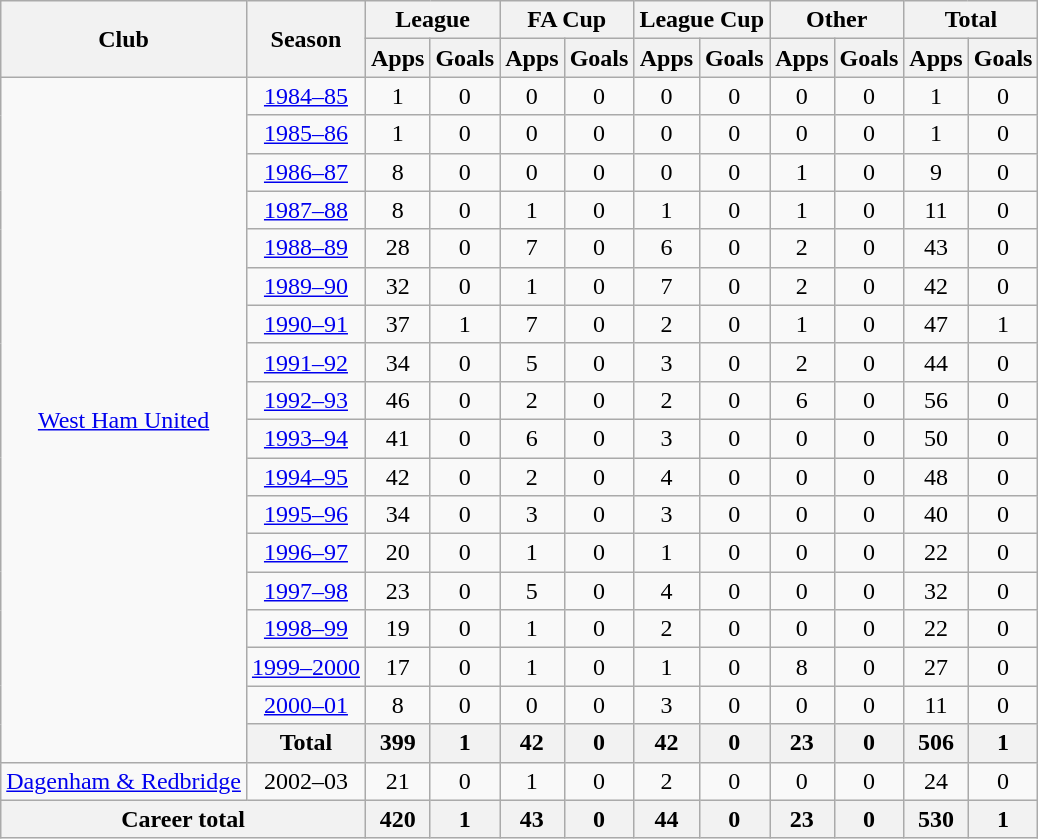<table class="wikitable" style="text-align:center">
<tr>
<th rowspan="2">Club</th>
<th rowspan="2">Season</th>
<th colspan="2">League</th>
<th colspan="2">FA Cup</th>
<th colspan="2">League Cup</th>
<th colspan="2">Other</th>
<th colspan="2">Total</th>
</tr>
<tr>
<th>Apps</th>
<th>Goals</th>
<th>Apps</th>
<th>Goals</th>
<th>Apps</th>
<th>Goals</th>
<th>Apps</th>
<th>Goals</th>
<th>Apps</th>
<th>Goals</th>
</tr>
<tr>
<td rowspan="18"><a href='#'>West Ham United</a></td>
<td><a href='#'>1984–85</a></td>
<td>1</td>
<td>0</td>
<td>0</td>
<td>0</td>
<td>0</td>
<td>0</td>
<td>0</td>
<td>0</td>
<td>1</td>
<td>0</td>
</tr>
<tr>
<td><a href='#'>1985–86</a></td>
<td>1</td>
<td>0</td>
<td>0</td>
<td>0</td>
<td>0</td>
<td>0</td>
<td>0</td>
<td>0</td>
<td>1</td>
<td>0</td>
</tr>
<tr>
<td><a href='#'>1986–87</a></td>
<td>8</td>
<td>0</td>
<td>0</td>
<td>0</td>
<td>0</td>
<td>0</td>
<td>1</td>
<td>0</td>
<td>9</td>
<td>0</td>
</tr>
<tr>
<td><a href='#'>1987–88</a></td>
<td>8</td>
<td>0</td>
<td>1</td>
<td>0</td>
<td>1</td>
<td>0</td>
<td>1</td>
<td>0</td>
<td>11</td>
<td>0</td>
</tr>
<tr>
<td><a href='#'>1988–89</a></td>
<td>28</td>
<td>0</td>
<td>7</td>
<td>0</td>
<td>6</td>
<td>0</td>
<td>2</td>
<td>0</td>
<td>43</td>
<td>0</td>
</tr>
<tr>
<td><a href='#'>1989–90</a></td>
<td>32</td>
<td>0</td>
<td>1</td>
<td>0</td>
<td>7</td>
<td>0</td>
<td>2</td>
<td>0</td>
<td>42</td>
<td>0</td>
</tr>
<tr>
<td><a href='#'>1990–91</a></td>
<td>37</td>
<td>1</td>
<td>7</td>
<td>0</td>
<td>2</td>
<td>0</td>
<td>1</td>
<td>0</td>
<td>47</td>
<td>1</td>
</tr>
<tr>
<td><a href='#'>1991–92</a></td>
<td>34</td>
<td>0</td>
<td>5</td>
<td>0</td>
<td>3</td>
<td>0</td>
<td>2</td>
<td>0</td>
<td>44</td>
<td>0</td>
</tr>
<tr>
<td><a href='#'>1992–93</a></td>
<td>46</td>
<td>0</td>
<td>2</td>
<td>0</td>
<td>2</td>
<td>0</td>
<td>6</td>
<td>0</td>
<td>56</td>
<td>0</td>
</tr>
<tr>
<td><a href='#'>1993–94</a></td>
<td>41</td>
<td>0</td>
<td>6</td>
<td>0</td>
<td>3</td>
<td>0</td>
<td>0</td>
<td>0</td>
<td>50</td>
<td>0</td>
</tr>
<tr>
<td><a href='#'>1994–95</a></td>
<td>42</td>
<td>0</td>
<td>2</td>
<td>0</td>
<td>4</td>
<td>0</td>
<td>0</td>
<td>0</td>
<td>48</td>
<td>0</td>
</tr>
<tr>
<td><a href='#'>1995–96</a></td>
<td>34</td>
<td>0</td>
<td>3</td>
<td>0</td>
<td>3</td>
<td>0</td>
<td>0</td>
<td>0</td>
<td>40</td>
<td>0</td>
</tr>
<tr>
<td><a href='#'>1996–97</a></td>
<td>20</td>
<td>0</td>
<td>1</td>
<td>0</td>
<td>1</td>
<td>0</td>
<td>0</td>
<td>0</td>
<td>22</td>
<td>0</td>
</tr>
<tr>
<td><a href='#'>1997–98</a></td>
<td>23</td>
<td>0</td>
<td>5</td>
<td>0</td>
<td>4</td>
<td>0</td>
<td>0</td>
<td>0</td>
<td>32</td>
<td>0</td>
</tr>
<tr>
<td><a href='#'>1998–99</a></td>
<td>19</td>
<td>0</td>
<td>1</td>
<td>0</td>
<td>2</td>
<td>0</td>
<td>0</td>
<td>0</td>
<td>22</td>
<td>0</td>
</tr>
<tr>
<td><a href='#'>1999–2000</a></td>
<td>17</td>
<td>0</td>
<td>1</td>
<td>0</td>
<td>1</td>
<td>0</td>
<td>8</td>
<td>0</td>
<td>27</td>
<td>0</td>
</tr>
<tr>
<td><a href='#'>2000–01</a></td>
<td>8</td>
<td>0</td>
<td>0</td>
<td>0</td>
<td>3</td>
<td>0</td>
<td>0</td>
<td>0</td>
<td>11</td>
<td>0</td>
</tr>
<tr>
<th colspan="1">Total</th>
<th>399</th>
<th>1</th>
<th>42</th>
<th>0</th>
<th>42</th>
<th>0</th>
<th>23</th>
<th>0</th>
<th>506</th>
<th>1</th>
</tr>
<tr>
<td><a href='#'>Dagenham & Redbridge</a></td>
<td>2002–03</td>
<td>21</td>
<td>0</td>
<td>1</td>
<td>0</td>
<td>2</td>
<td>0</td>
<td>0</td>
<td>0</td>
<td>24</td>
<td>0</td>
</tr>
<tr>
<th colspan="2">Career total</th>
<th>420</th>
<th>1</th>
<th>43</th>
<th>0</th>
<th>44</th>
<th>0</th>
<th>23</th>
<th>0</th>
<th>530</th>
<th>1</th>
</tr>
</table>
